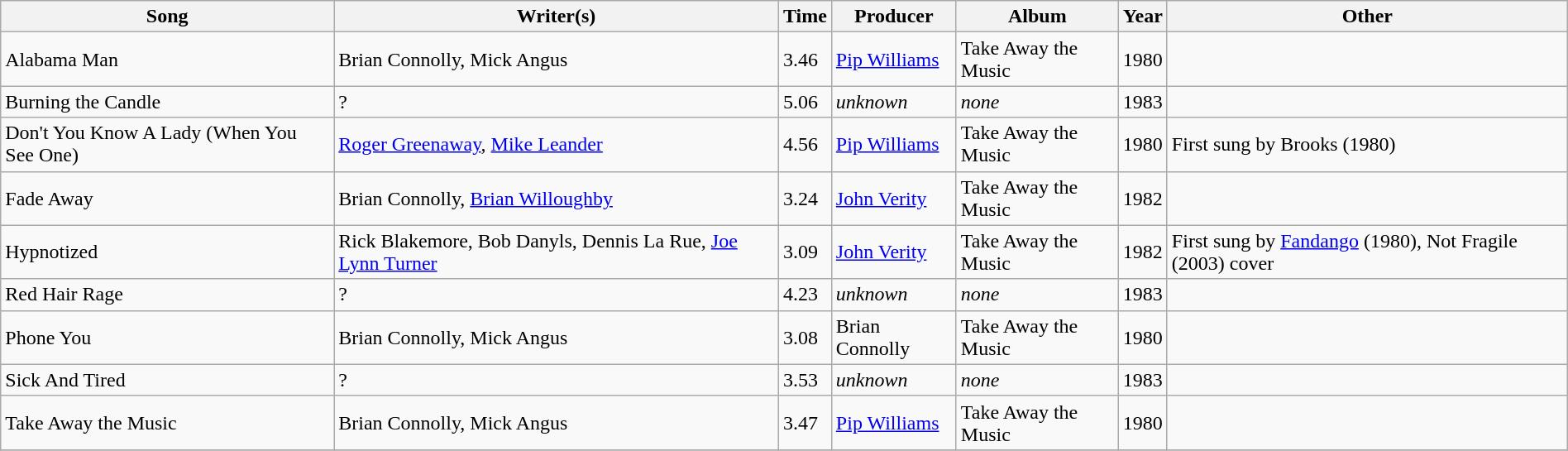<table class="wikitable sortable" style="margin:0.5em auto; clear: both; text-align: left; width:100%">
<tr>
<th>Song</th>
<th>Writer(s)</th>
<th>Time</th>
<th>Producer</th>
<th>Album</th>
<th>Year</th>
<th>Other</th>
</tr>
<tr>
<td>Alabama Man</td>
<td>Brian Connolly, Mick Angus</td>
<td>3.46</td>
<td><a href='#'>Pip Williams</a></td>
<td>Take Away the Music</td>
<td>1980</td>
<td></td>
</tr>
<tr>
<td>Burning the Candle</td>
<td>?</td>
<td>5.06</td>
<td><em>unknown</em></td>
<td><em>none</em></td>
<td>1983</td>
<td></td>
</tr>
<tr>
<td>Don't You Know A Lady (When You See One)</td>
<td><a href='#'>Roger Greenaway</a>, <a href='#'>Mike Leander</a></td>
<td>4.56</td>
<td><a href='#'>Pip Williams</a></td>
<td>Take Away the Music</td>
<td>1980</td>
<td>First sung by Brooks (1980)</td>
</tr>
<tr>
<td>Fade Away</td>
<td>Brian Connolly, <a href='#'>Brian Willoughby</a></td>
<td>3.24</td>
<td><a href='#'>John Verity</a></td>
<td>Take Away the Music</td>
<td>1982</td>
<td></td>
</tr>
<tr>
<td>Hypnotized</td>
<td>Rick Blakemore, Bob Danyls, Dennis La Rue, <a href='#'>Joe Lynn Turner</a></td>
<td>3.09</td>
<td><a href='#'>John Verity</a></td>
<td>Take Away the Music</td>
<td>1982</td>
<td>First sung by <a href='#'>Fandango</a> (1980), Not Fragile (2003) cover</td>
</tr>
<tr>
<td>Red Hair Rage</td>
<td>?</td>
<td>4.23</td>
<td><em>unknown</em></td>
<td><em>none</em></td>
<td>1983</td>
<td></td>
</tr>
<tr>
<td>Phone You</td>
<td>Brian Connolly, Mick Angus</td>
<td>3.08</td>
<td>Brian Connolly</td>
<td>Take Away the Music</td>
<td>1980</td>
<td></td>
</tr>
<tr>
<td>Sick And Tired</td>
<td>?</td>
<td>3.53</td>
<td><em>unknown</em></td>
<td><em>none</em></td>
<td>1983</td>
<td></td>
</tr>
<tr>
<td>Take Away the Music</td>
<td>Brian Connolly, Mick Angus</td>
<td>3.47</td>
<td><a href='#'>Pip Williams</a></td>
<td>Take Away the Music</td>
<td>1980</td>
<td></td>
</tr>
<tr>
</tr>
</table>
